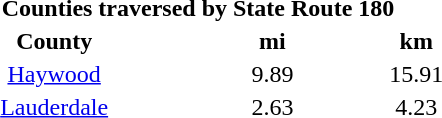<table width="400px">
<tr>
<th colspan="3"><strong>Counties traversed by State Route 180</strong></th>
</tr>
<tr>
<th align="center">County</th>
<th>mi</th>
<th align="center">km</th>
</tr>
<tr>
<td align="center"><a href='#'>Haywood</a></td>
<td align="center">9.89</td>
<td align="center">15.91</td>
</tr>
<tr>
<td align="center"><a href='#'>Lauderdale</a></td>
<td align="center">2.63</td>
<td align="center">4.23</td>
</tr>
</table>
